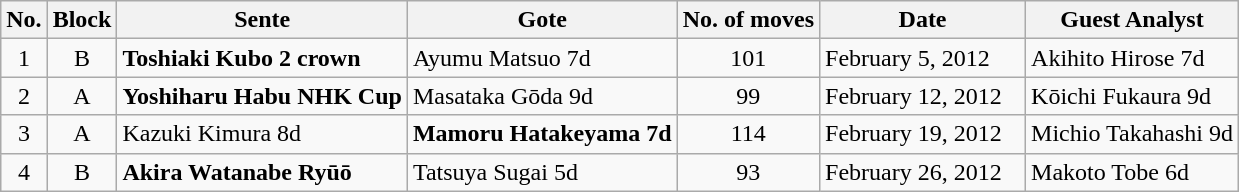<table class="wikitable">
<tr>
<th width="20">No.</th>
<th>Block</th>
<th>Sente</th>
<th>Gote</th>
<th>No. of moves</th>
<th width="130">Date</th>
<th>Guest Analyst</th>
</tr>
<tr>
<td align="center">1</td>
<td align="center">B</td>
<td><strong>Toshiaki Kubo 2 crown</strong></td>
<td>Ayumu Matsuo 7d</td>
<td align="center">101</td>
<td>February 5, 2012</td>
<td>Akihito Hirose 7d</td>
</tr>
<tr>
<td align="center">2</td>
<td align="center">A</td>
<td><strong>Yoshiharu Habu NHK Cup</strong></td>
<td>Masataka Gōda 9d</td>
<td align="center">99</td>
<td>February 12, 2012</td>
<td>Kōichi Fukaura 9d</td>
</tr>
<tr>
<td align="center">3</td>
<td align="center">A</td>
<td>Kazuki Kimura 8d</td>
<td><strong>Mamoru Hatakeyama 7d</strong></td>
<td align="center">114</td>
<td>February 19, 2012</td>
<td>Michio Takahashi 9d</td>
</tr>
<tr>
<td align="center">4</td>
<td align="center">B</td>
<td><strong>Akira Watanabe Ryūō</strong></td>
<td>Tatsuya Sugai 5d</td>
<td align="center">93</td>
<td>February 26, 2012</td>
<td>Makoto Tobe 6d</td>
</tr>
</table>
